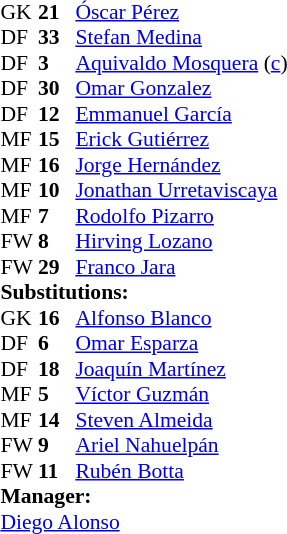<table style="font-size:90%" cellspacing=0 cellpadding=0 align=center>
<tr>
<th width=25></th>
<th width=25></th>
</tr>
<tr>
<td>GK</td>
<td><strong>21</strong></td>
<td> <a href='#'>Óscar Pérez</a></td>
</tr>
<tr>
<td>DF</td>
<td><strong>33</strong></td>
<td> <a href='#'>Stefan Medina</a></td>
</tr>
<tr>
<td>DF</td>
<td><strong>3</strong></td>
<td> <a href='#'>Aquivaldo Mosquera</a> (<a href='#'>c</a>)</td>
<td></td>
</tr>
<tr>
<td>DF</td>
<td><strong>30</strong></td>
<td> <a href='#'>Omar Gonzalez</a></td>
</tr>
<tr>
<td>DF</td>
<td><strong>12</strong></td>
<td> <a href='#'>Emmanuel García</a></td>
</tr>
<tr>
<td>MF</td>
<td><strong>15</strong></td>
<td> <a href='#'>Erick Gutiérrez</a></td>
<td></td>
<td></td>
</tr>
<tr>
<td>MF</td>
<td><strong>16</strong></td>
<td> <a href='#'>Jorge Hernández</a></td>
</tr>
<tr>
<td>MF</td>
<td><strong>10</strong></td>
<td> <a href='#'>Jonathan Urretaviscaya</a></td>
<td></td>
<td></td>
</tr>
<tr>
<td>MF</td>
<td><strong>7</strong></td>
<td> <a href='#'>Rodolfo Pizarro</a></td>
<td></td>
</tr>
<tr>
<td>FW</td>
<td><strong>8</strong></td>
<td> <a href='#'>Hirving Lozano</a></td>
</tr>
<tr>
<td>FW</td>
<td><strong>29</strong></td>
<td> <a href='#'>Franco Jara</a></td>
<td></td>
<td></td>
</tr>
<tr>
<td colspan=3><strong>Substitutions:</strong></td>
</tr>
<tr>
<td>GK</td>
<td><strong>16</strong></td>
<td> <a href='#'>Alfonso Blanco</a></td>
</tr>
<tr>
<td>DF</td>
<td><strong>6</strong></td>
<td> <a href='#'>Omar Esparza</a></td>
</tr>
<tr>
<td>DF</td>
<td><strong>18</strong></td>
<td> <a href='#'>Joaquín Martínez</a></td>
<td></td>
<td></td>
</tr>
<tr>
<td>MF</td>
<td><strong>5</strong></td>
<td> <a href='#'>Víctor Guzmán</a></td>
<td></td>
<td></td>
</tr>
<tr>
<td>MF</td>
<td><strong>14</strong></td>
<td> <a href='#'>Steven Almeida</a></td>
</tr>
<tr>
<td>FW</td>
<td><strong>9</strong></td>
<td> <a href='#'>Ariel Nahuelpán</a></td>
<td></td>
<td></td>
</tr>
<tr>
<td>FW</td>
<td><strong>11</strong></td>
<td> <a href='#'>Rubén Botta</a></td>
</tr>
<tr>
<td colspan=3><strong>Manager:</strong></td>
</tr>
<tr>
<td colspan=4> <a href='#'>Diego Alonso</a></td>
</tr>
</table>
